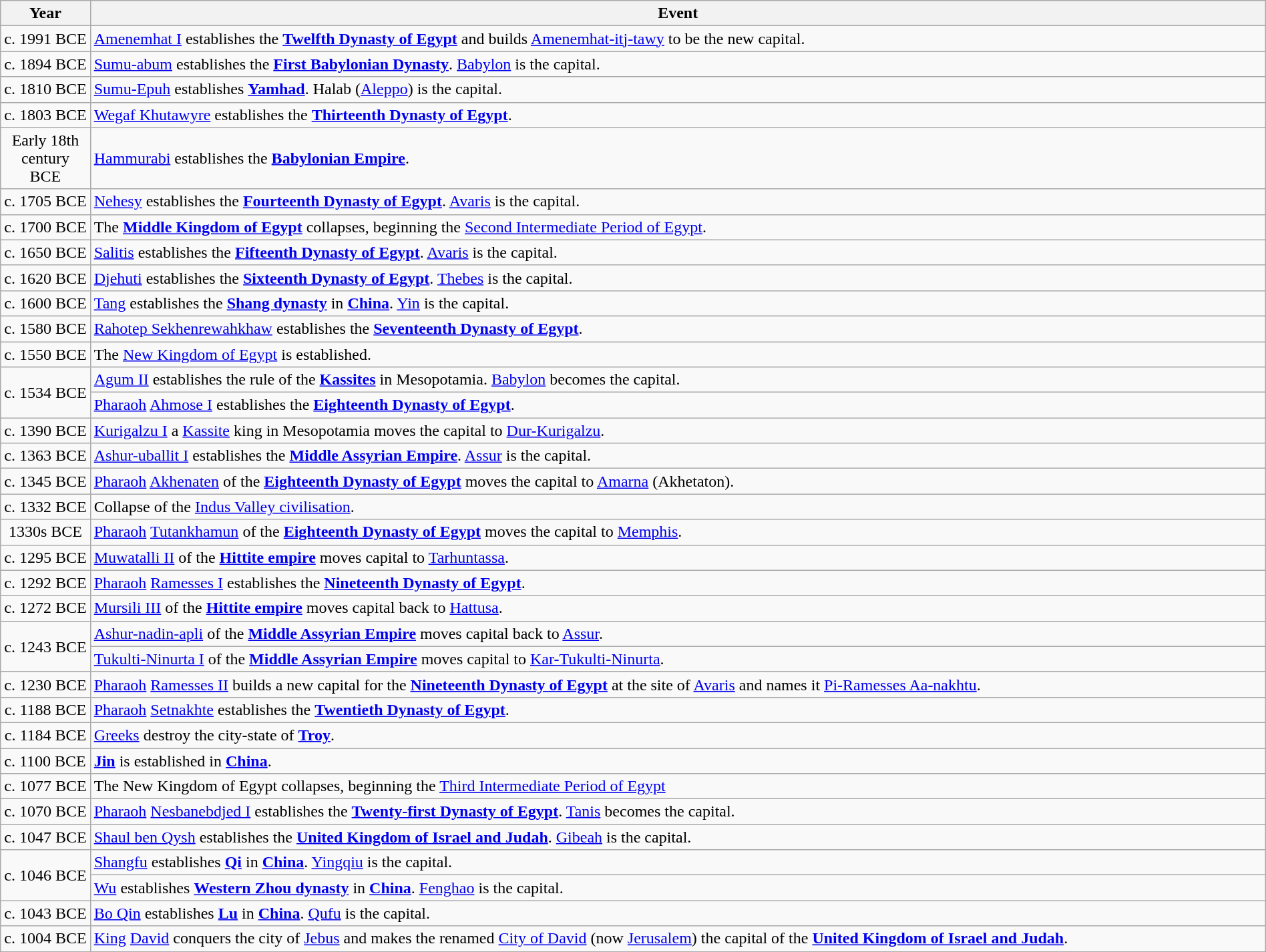<table class=wikitable style="width:100%;">
<tr>
<th style="width:5%">Year</th>
<th style="width:95%">Event</th>
</tr>
<tr>
<td align=center>c. 1991 BCE</td>
<td><a href='#'>Amenemhat I</a> establishes the <strong><a href='#'>Twelfth Dynasty of Egypt</a></strong> and builds <a href='#'>Amenemhat-itj-tawy</a> to be the new capital.</td>
</tr>
<tr>
<td align=center>c. 1894 BCE</td>
<td><a href='#'>Sumu-abum</a> establishes the <strong><a href='#'>First Babylonian Dynasty</a></strong>. <a href='#'>Babylon</a> is the capital.</td>
</tr>
<tr>
<td align=center>c. 1810 BCE</td>
<td><a href='#'>Sumu-Epuh</a> establishes <strong><a href='#'>Yamhad</a></strong>. Halab (<a href='#'>Aleppo</a>) is the capital.</td>
</tr>
<tr>
<td align=center>c. 1803 BCE</td>
<td><a href='#'>Wegaf Khutawyre</a> establishes the <strong><a href='#'>Thirteenth Dynasty of Egypt</a></strong>.</td>
</tr>
<tr>
<td align=center>Early 18th century BCE</td>
<td><a href='#'>Hammurabi</a> establishes the <strong><a href='#'>Babylonian Empire</a></strong>.</td>
</tr>
<tr>
<td align=center>c. 1705 BCE</td>
<td><a href='#'>Nehesy</a> establishes the <strong><a href='#'>Fourteenth Dynasty of Egypt</a></strong>. <a href='#'>Avaris</a> is the capital.</td>
</tr>
<tr>
<td align=center>c. 1700 BCE</td>
<td>The <strong><a href='#'>Middle Kingdom of Egypt</a></strong> collapses, beginning the <a href='#'>Second Intermediate Period of Egypt</a>.</td>
</tr>
<tr>
<td align=center>c. 1650 BCE</td>
<td><a href='#'>Salitis</a> establishes the <strong><a href='#'>Fifteenth Dynasty of Egypt</a></strong>. <a href='#'>Avaris</a> is the capital.</td>
</tr>
<tr>
<td align=center>c. 1620 BCE</td>
<td><a href='#'>Djehuti</a> establishes the <strong><a href='#'>Sixteenth Dynasty of Egypt</a></strong>. <a href='#'>Thebes</a> is the capital.</td>
</tr>
<tr>
<td align=center>c. 1600 BCE</td>
<td><a href='#'>Tang</a> establishes the <strong><a href='#'>Shang dynasty</a></strong> in <strong><a href='#'>China</a></strong>. <a href='#'>Yin</a> is the capital.</td>
</tr>
<tr>
<td align="center">c. 1580 BCE</td>
<td><a href='#'>Rahotep Sekhenrewahkhaw</a> establishes the <strong><a href='#'>Seventeenth Dynasty of Egypt</a></strong>.</td>
</tr>
<tr>
<td align=center>c. 1550 BCE</td>
<td>The <a href='#'>New Kingdom of Egypt</a> is established.</td>
</tr>
<tr>
<td rowspan=2 align=center>c. 1534 BCE</td>
<td><a href='#'>Agum II</a> establishes the rule of the <strong><a href='#'>Kassites</a></strong> in Mesopotamia. <a href='#'>Babylon</a> becomes the capital.</td>
</tr>
<tr>
<td><a href='#'>Pharaoh</a> <a href='#'>Ahmose I</a> establishes the <strong><a href='#'>Eighteenth Dynasty of Egypt</a></strong>.</td>
</tr>
<tr>
<td align=center>c. 1390 BCE</td>
<td><a href='#'>Kurigalzu I</a> a <a href='#'>Kassite</a> king in Mesopotamia moves the capital to <a href='#'>Dur-Kurigalzu</a>.</td>
</tr>
<tr>
<td align="center">c. 1363 BCE</td>
<td><a href='#'>Ashur-uballit I</a> establishes the <strong><a href='#'>Middle Assyrian Empire</a></strong>. <a href='#'>Assur</a> is the capital.</td>
</tr>
<tr>
<td align=center>c. 1345 BCE</td>
<td><a href='#'>Pharaoh</a> <a href='#'>Akhenaten</a> of the <strong><a href='#'>Eighteenth Dynasty of Egypt</a></strong> moves the capital to <a href='#'>Amarna</a> (Akhetaton).</td>
</tr>
<tr>
<td align=center>c. 1332 BCE</td>
<td>Collapse of the <a href='#'>Indus Valley civilisation</a>.</td>
</tr>
<tr>
<td align=center>1330s BCE</td>
<td><a href='#'>Pharaoh</a> <a href='#'>Tutankhamun</a> of the <strong><a href='#'>Eighteenth Dynasty of Egypt</a></strong> moves the capital to <a href='#'>Memphis</a>.</td>
</tr>
<tr>
<td align=center>c. 1295 BCE</td>
<td><a href='#'>Muwatalli II</a> of the <strong><a href='#'>Hittite empire</a></strong> moves capital to <a href='#'>Tarhuntassa</a>.</td>
</tr>
<tr>
<td align=center>c. 1292 BCE</td>
<td><a href='#'>Pharaoh</a> <a href='#'>Ramesses I</a> establishes the <strong><a href='#'>Nineteenth Dynasty of Egypt</a></strong>.</td>
</tr>
<tr>
<td align=center>c. 1272 BCE</td>
<td><a href='#'>Mursili III</a> of the <strong><a href='#'>Hittite empire</a></strong> moves capital back to <a href='#'>Hattusa</a>.</td>
</tr>
<tr>
<td rowspan=2>c. 1243 BCE</td>
<td><a href='#'>Ashur-nadin-apli</a> of the <strong><a href='#'>Middle Assyrian Empire</a></strong> moves capital back to <a href='#'>Assur</a>.</td>
</tr>
<tr>
<td><a href='#'>Tukulti-Ninurta I</a> of the <strong><a href='#'>Middle Assyrian Empire</a></strong> moves capital to <a href='#'>Kar-Tukulti-Ninurta</a>.</td>
</tr>
<tr>
<td align=center>c. 1230 BCE</td>
<td><a href='#'>Pharaoh</a> <a href='#'>Ramesses II</a> builds a new capital for the <strong><a href='#'>Nineteenth Dynasty of Egypt</a></strong> at the site of <a href='#'>Avaris</a> and names it <a href='#'>Pi-Ramesses Aa-nakhtu</a>.</td>
</tr>
<tr>
<td align=center>c. 1188 BCE</td>
<td><a href='#'>Pharaoh</a> <a href='#'>Setnakhte</a> establishes the <strong><a href='#'>Twentieth Dynasty of Egypt</a></strong>.</td>
</tr>
<tr>
<td align=center>c. 1184 BCE</td>
<td><a href='#'>Greeks</a> destroy the city-state of <strong><a href='#'>Troy</a></strong>.</td>
</tr>
<tr>
<td>c. 1100 BCE</td>
<td><strong><a href='#'>Jin</a></strong> is established in <strong><a href='#'>China</a></strong>.</td>
</tr>
<tr>
<td align=center>c. 1077 BCE</td>
<td>The New Kingdom of Egypt collapses, beginning the <a href='#'>Third Intermediate Period of Egypt</a></td>
</tr>
<tr>
<td align=center>c. 1070 BCE</td>
<td><a href='#'>Pharaoh</a> <a href='#'>Nesbanebdjed I</a> establishes the <strong><a href='#'>Twenty-first Dynasty of Egypt</a></strong>. <a href='#'>Tanis</a> becomes the capital.</td>
</tr>
<tr>
<td align=center>c. 1047 BCE</td>
<td><a href='#'>Shaul ben Qysh</a> establishes the <strong><a href='#'>United Kingdom of Israel and Judah</a></strong>. <a href='#'>Gibeah</a> is the capital.</td>
</tr>
<tr>
<td rowspan=2>c. 1046 BCE</td>
<td><a href='#'>Shangfu</a> establishes <a href='#'><strong>Qi</strong></a> in <strong><a href='#'>China</a></strong>. <a href='#'>Yingqiu</a> is the capital.</td>
</tr>
<tr>
<td><a href='#'>Wu</a> establishes <strong><a href='#'>Western Zhou dynasty</a></strong> in <strong><a href='#'>China</a></strong>. <a href='#'>Fenghao</a> is the capital.</td>
</tr>
<tr>
<td>c. 1043 BCE</td>
<td><a href='#'>Bo Qin</a> establishes <a href='#'><strong>Lu</strong></a> in <strong><a href='#'>China</a></strong>. <a href='#'>Qufu</a> is the capital.</td>
</tr>
<tr>
<td align=center>c. 1004 BCE</td>
<td><a href='#'>King</a> <a href='#'>David</a> conquers the city of <a href='#'>Jebus</a> and makes the renamed <a href='#'>City of David</a> (now <a href='#'>Jerusalem</a>) the capital of the <strong><a href='#'>United Kingdom of Israel and Judah</a></strong>.</td>
</tr>
</table>
